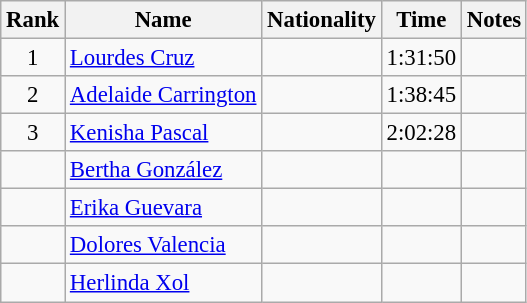<table class="wikitable sortable" style="text-align:center;font-size:95%">
<tr>
<th>Rank</th>
<th>Name</th>
<th>Nationality</th>
<th>Time</th>
<th>Notes</th>
</tr>
<tr>
<td>1</td>
<td align=left><a href='#'>Lourdes Cruz</a></td>
<td align=left></td>
<td>1:31:50</td>
<td></td>
</tr>
<tr>
<td>2</td>
<td align=left><a href='#'>Adelaide Carrington</a></td>
<td align=left></td>
<td>1:38:45</td>
<td></td>
</tr>
<tr>
<td>3</td>
<td align=left><a href='#'>Kenisha Pascal</a></td>
<td align=left></td>
<td>2:02:28</td>
<td></td>
</tr>
<tr>
<td></td>
<td align=left><a href='#'>Bertha González</a></td>
<td align=left></td>
<td></td>
<td></td>
</tr>
<tr>
<td></td>
<td align=left><a href='#'>Erika Guevara</a></td>
<td align=left></td>
<td></td>
<td></td>
</tr>
<tr>
<td></td>
<td align=left><a href='#'>Dolores Valencia</a></td>
<td align=left></td>
<td></td>
<td></td>
</tr>
<tr>
<td></td>
<td align=left><a href='#'>Herlinda Xol</a></td>
<td align=left></td>
<td></td>
<td></td>
</tr>
</table>
